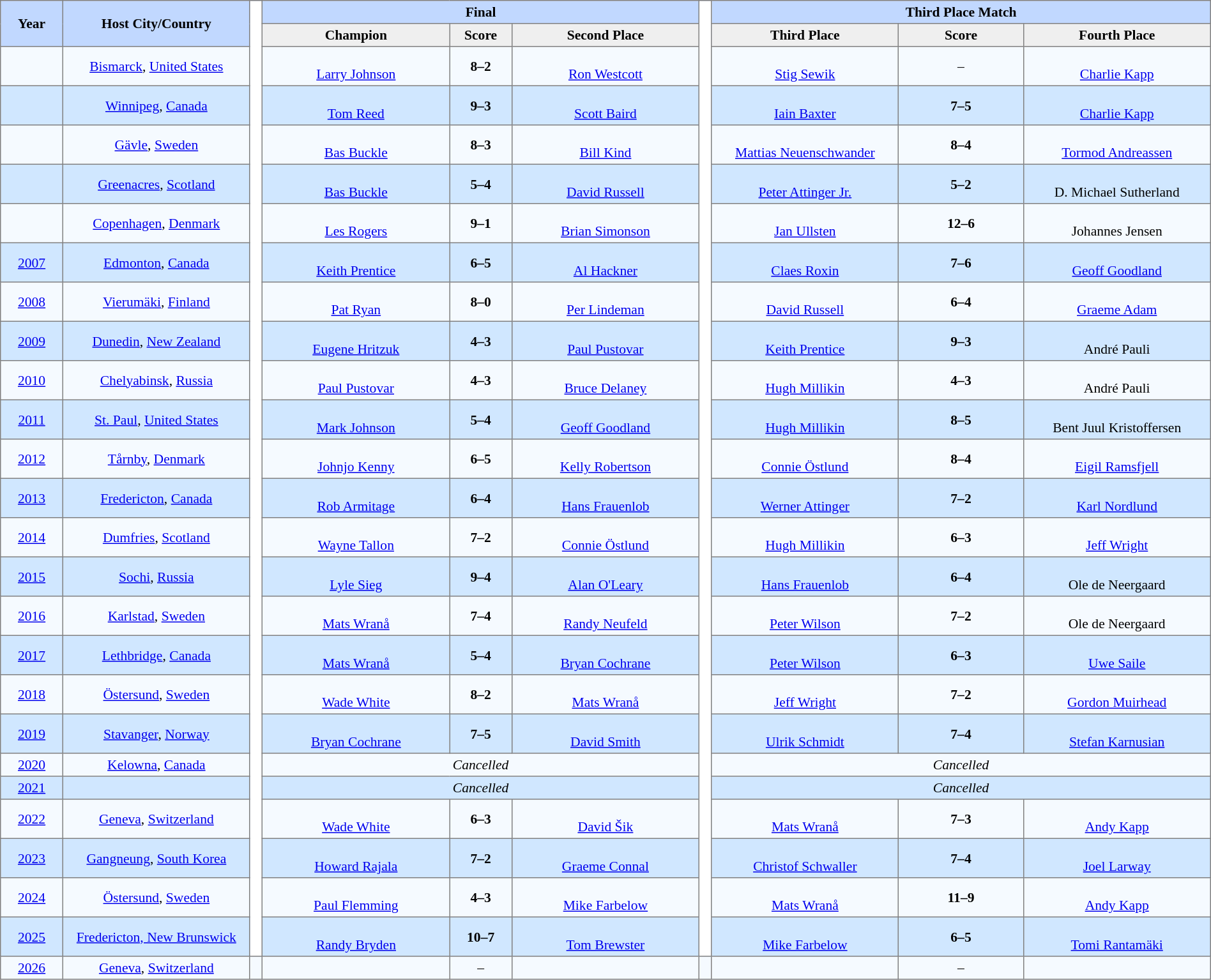<table border=1 style="border-collapse:collapse; font-size:90%;" cellpadding=3 cellspacing=0 width=100%>
<tr bgcolor=#C1D8FF>
<th rowspan=2 width=5%>Year</th>
<th rowspan=2 width=15%>Host City/Country</th>
<th width=1% rowspan=26 bgcolor=ffffff></th>
<th colspan=3>Final</th>
<th width=1% rowspan=26 bgcolor=ffffff></th>
<th colspan=3>Third Place Match</th>
</tr>
<tr bgcolor=#EFEFEF>
<th width=15%>Champion</th>
<th width=5%>Score</th>
<th width=15%>Second Place</th>
<th width=15%>Third Place</th>
<th width=10%>Score</th>
<th width=15%>Fourth Place</th>
</tr>
<tr align=center bgcolor=#F5FAFF>
<td></td>
<td><a href='#'>Bismarck</a>, <a href='#'>United States</a></td>
<td><strong></strong> <br> <a href='#'>Larry Johnson</a></td>
<td><strong>8–2</strong></td>
<td> <br> <a href='#'>Ron Westcott</a></td>
<td> <br> <a href='#'>Stig Sewik</a></td>
<td>–</td>
<td> <br> <a href='#'>Charlie Kapp</a></td>
</tr>
<tr align=center bgcolor=#D0E7FF>
<td></td>
<td><a href='#'>Winnipeg</a>, <a href='#'>Canada</a></td>
<td><strong></strong> <br> <a href='#'>Tom Reed</a></td>
<td><strong>9–3</strong></td>
<td> <br> <a href='#'>Scott Baird</a></td>
<td> <br> <a href='#'>Iain Baxter</a></td>
<td><strong>7–5</strong></td>
<td> <br> <a href='#'>Charlie Kapp</a></td>
</tr>
<tr align=center bgcolor=#F5FAFF>
<td></td>
<td><a href='#'>Gävle</a>, <a href='#'>Sweden</a></td>
<td><strong></strong> <br> <a href='#'>Bas Buckle</a></td>
<td><strong>8–3</strong></td>
<td> <br> <a href='#'>Bill Kind</a></td>
<td> <br> <a href='#'>Mattias Neuenschwander</a></td>
<td><strong>8–4</strong></td>
<td> <br> <a href='#'>Tormod Andreassen</a></td>
</tr>
<tr align=center bgcolor=#D0E7FF>
<td></td>
<td><a href='#'>Greenacres</a>, <a href='#'>Scotland</a></td>
<td><strong></strong> <br> <a href='#'>Bas Buckle</a></td>
<td><strong>5–4</strong></td>
<td> <br> <a href='#'>David Russell</a></td>
<td> <br> <a href='#'>Peter Attinger Jr.</a></td>
<td><strong>5–2</strong></td>
<td> <br> D. Michael Sutherland</td>
</tr>
<tr align=center bgcolor=#F5FAFF>
<td></td>
<td><a href='#'>Copenhagen</a>, <a href='#'>Denmark</a></td>
<td><strong></strong> <br> <a href='#'>Les Rogers</a></td>
<td><strong>9–1</strong></td>
<td> <br> <a href='#'>Brian Simonson</a></td>
<td> <br> <a href='#'>Jan Ullsten</a></td>
<td><strong>12–6</strong></td>
<td> <br> Johannes Jensen</td>
</tr>
<tr align=center bgcolor=#D0E7FF>
<td><a href='#'>2007</a></td>
<td><a href='#'>Edmonton</a>, <a href='#'>Canada</a></td>
<td><strong></strong> <br> <a href='#'>Keith Prentice</a></td>
<td><strong>6–5</strong></td>
<td> <br> <a href='#'>Al Hackner</a></td>
<td> <br> <a href='#'>Claes Roxin</a></td>
<td><strong>7–6</strong></td>
<td> <br> <a href='#'>Geoff Goodland</a></td>
</tr>
<tr align=center bgcolor=#F5FAFF>
<td><a href='#'>2008</a></td>
<td><a href='#'>Vierumäki</a>, <a href='#'>Finland</a></td>
<td><strong></strong> <br> <a href='#'>Pat Ryan</a></td>
<td><strong>8–0</strong></td>
<td> <br> <a href='#'>Per Lindeman</a></td>
<td> <br> <a href='#'>David Russell</a></td>
<td><strong>6–4</strong></td>
<td> <br> <a href='#'>Graeme Adam</a></td>
</tr>
<tr align=center bgcolor=#D0E7FF>
<td><a href='#'>2009</a></td>
<td><a href='#'>Dunedin</a>, <a href='#'>New Zealand</a></td>
<td><strong></strong> <br> <a href='#'>Eugene Hritzuk</a></td>
<td><strong>4–3</strong></td>
<td> <br> <a href='#'>Paul Pustovar</a></td>
<td> <br> <a href='#'>Keith Prentice</a></td>
<td><strong>9–3</strong></td>
<td> <br> André Pauli</td>
</tr>
<tr align=center bgcolor=#F5FAFF>
<td><a href='#'>2010</a></td>
<td><a href='#'>Chelyabinsk</a>, <a href='#'>Russia</a></td>
<td><strong></strong> <br> <a href='#'>Paul Pustovar</a></td>
<td><strong>4–3</strong></td>
<td> <br> <a href='#'>Bruce Delaney</a></td>
<td> <br> <a href='#'>Hugh Millikin</a></td>
<td><strong>4–3</strong></td>
<td><br> André Pauli</td>
</tr>
<tr align=center bgcolor=#D0E7FF>
<td><a href='#'>2011</a></td>
<td><a href='#'>St. Paul</a>, <a href='#'>United States</a></td>
<td><strong></strong> <br> <a href='#'>Mark Johnson</a></td>
<td><strong>5–4</strong></td>
<td> <br> <a href='#'>Geoff Goodland</a></td>
<td> <br> <a href='#'>Hugh Millikin</a></td>
<td><strong>8–5</strong></td>
<td> <br> Bent Juul Kristoffersen</td>
</tr>
<tr align=center bgcolor=#F5FAFF>
<td><a href='#'>2012</a></td>
<td><a href='#'>Tårnby</a>, <a href='#'>Denmark</a></td>
<td><strong></strong> <br> <a href='#'>Johnjo Kenny</a></td>
<td><strong>6–5</strong></td>
<td> <br> <a href='#'>Kelly Robertson</a></td>
<td> <br> <a href='#'>Connie Östlund</a></td>
<td><strong>8–4</strong></td>
<td> <br> <a href='#'>Eigil Ramsfjell</a></td>
</tr>
<tr align=center bgcolor=#D0E7FF>
<td><a href='#'>2013</a></td>
<td><a href='#'>Fredericton</a>, <a href='#'>Canada</a></td>
<td><strong></strong> <br> <a href='#'>Rob Armitage</a></td>
<td><strong>6–4</strong></td>
<td> <br> <a href='#'>Hans Frauenlob</a></td>
<td> <br> <a href='#'>Werner Attinger</a></td>
<td><strong>7–2</strong></td>
<td> <br> <a href='#'>Karl Nordlund</a></td>
</tr>
<tr align=center bgcolor=#F5FAFF>
<td><a href='#'>2014</a></td>
<td><a href='#'>Dumfries</a>, <a href='#'>Scotland</a></td>
<td><strong></strong> <br> <a href='#'>Wayne Tallon</a></td>
<td><strong>7–2</strong></td>
<td> <br> <a href='#'>Connie Östlund</a></td>
<td> <br> <a href='#'>Hugh Millikin</a></td>
<td><strong>6–3</strong></td>
<td> <br> <a href='#'>Jeff Wright</a></td>
</tr>
<tr align=center bgcolor=#D0E7FF>
<td><a href='#'>2015</a></td>
<td><a href='#'>Sochi</a>, <a href='#'>Russia</a></td>
<td><strong></strong> <br> <a href='#'>Lyle Sieg</a></td>
<td><strong>9–4</strong></td>
<td> <br> <a href='#'>Alan O'Leary</a></td>
<td> <br> <a href='#'>Hans Frauenlob</a></td>
<td><strong>6–4</strong></td>
<td> <br> Ole de Neergaard</td>
</tr>
<tr align=center bgcolor=#F5FAFF>
<td><a href='#'>2016</a></td>
<td><a href='#'>Karlstad</a>, <a href='#'>Sweden</a></td>
<td><strong></strong> <br> <a href='#'>Mats Wranå</a></td>
<td><strong>7–4</strong></td>
<td> <br> <a href='#'>Randy Neufeld</a></td>
<td> <br> <a href='#'>Peter Wilson</a></td>
<td><strong>7–2</strong></td>
<td> <br> Ole de Neergaard</td>
</tr>
<tr align=center bgcolor=#D0E7FF>
<td><a href='#'>2017</a></td>
<td><a href='#'>Lethbridge</a>, <a href='#'>Canada</a></td>
<td><strong></strong> <br> <a href='#'>Mats Wranå</a></td>
<td><strong>5–4</strong></td>
<td> <br> <a href='#'>Bryan Cochrane</a></td>
<td> <br> <a href='#'>Peter Wilson</a></td>
<td><strong>6–3</strong></td>
<td> <br> <a href='#'>Uwe Saile</a></td>
</tr>
<tr align=center bgcolor=#F5FAFF>
<td><a href='#'>2018</a></td>
<td><a href='#'>Östersund</a>, <a href='#'>Sweden</a></td>
<td><strong></strong> <br> <a href='#'>Wade White</a></td>
<td><strong>8–2</strong></td>
<td> <br> <a href='#'>Mats Wranå</a></td>
<td> <br> <a href='#'>Jeff Wright</a></td>
<td><strong>7–2</strong></td>
<td> <br> <a href='#'>Gordon Muirhead</a></td>
</tr>
<tr align=center bgcolor=#D0E7FF>
<td><a href='#'>2019</a></td>
<td><a href='#'>Stavanger</a>, <a href='#'>Norway</a></td>
<td><strong></strong> <br> <a href='#'>Bryan Cochrane</a></td>
<td><strong>7–5</strong></td>
<td> <br> <a href='#'>David Smith</a></td>
<td> <br> <a href='#'>Ulrik Schmidt</a></td>
<td><strong>7–4</strong></td>
<td> <br> <a href='#'>Stefan Karnusian</a></td>
</tr>
<tr align=center bgcolor=#F5FAFF>
<td><a href='#'>2020</a></td>
<td><a href='#'>Kelowna</a>, <a href='#'>Canada</a></td>
<td colspan="3"><em>Cancelled</em></td>
<td colspan="3"><em>Cancelled</em></td>
</tr>
<tr align=center bgcolor=#D0E7FF>
<td><a href='#'>2021</a></td>
<td></td>
<td colspan="3"><em>Cancelled</em></td>
<td colspan="3"><em>Cancelled</em></td>
</tr>
<tr align=center bgcolor=#F5FAFF>
<td><a href='#'>2022</a></td>
<td><a href='#'>Geneva</a>, <a href='#'>Switzerland</a></td>
<td><strong></strong> <br> <a href='#'>Wade White</a></td>
<td><strong>6–3</strong></td>
<td> <br> <a href='#'>David Šik</a></td>
<td> <br> <a href='#'>Mats Wranå</a></td>
<td><strong>7–3</strong></td>
<td> <br> <a href='#'>Andy Kapp</a></td>
</tr>
<tr align=center bgcolor=#D0E7FF>
<td><a href='#'>2023</a></td>
<td><a href='#'>Gangneung</a>, <a href='#'>South Korea</a></td>
<td><strong></strong> <br> <a href='#'>Howard Rajala</a></td>
<td><strong>7–2</strong></td>
<td> <br> <a href='#'>Graeme Connal</a></td>
<td> <br> <a href='#'>Christof Schwaller</a></td>
<td><strong>7–4</strong></td>
<td> <br> <a href='#'>Joel Larway</a></td>
</tr>
<tr align=center bgcolor=#F5FAFF>
<td><a href='#'>2024</a></td>
<td><a href='#'>Östersund</a>, <a href='#'>Sweden</a></td>
<td><strong></strong> <br> <a href='#'>Paul Flemming</a></td>
<td><strong>4–3</strong></td>
<td> <br> <a href='#'>Mike Farbelow</a></td>
<td> <br> <a href='#'>Mats Wranå</a></td>
<td><strong>11–9</strong></td>
<td> <br> <a href='#'>Andy Kapp</a></td>
</tr>
<tr align=center bgcolor=#D0E7FF>
<td><a href='#'>2025</a></td>
<td><a href='#'>Fredericton, New Brunswick</a></td>
<td><strong></strong> <br> <a href='#'>Randy Bryden</a></td>
<td><strong>10–7</strong></td>
<td> <br> <a href='#'>Tom Brewster</a></td>
<td> <br> <a href='#'>Mike Farbelow</a></td>
<td><strong>6–5</strong></td>
<td> <br> <a href='#'>Tomi Rantamäki</a></td>
</tr>
<tr align=center bgcolor=#F5FAFF>
<td><a href='#'>2026</a></td>
<td><a href='#'>Geneva</a>, <a href='#'>Switzerland</a></td>
<td></td>
<td></td>
<td>–</td>
<td></td>
<td></td>
<td></td>
<td>–</td>
<td></td>
</tr>
</table>
